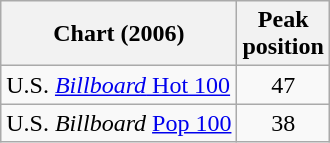<table class="wikitable sortable">
<tr>
<th align="left">Chart (2006)</th>
<th align="left">Peak<br>position</th>
</tr>
<tr>
<td align="left">U.S. <a href='#'><em>Billboard</em> Hot 100</a></td>
<td style="text-align:center;">47</td>
</tr>
<tr>
<td align="left">U.S. <em>Billboard</em> <a href='#'>Pop 100</a></td>
<td style="text-align:center;">38</td>
</tr>
</table>
